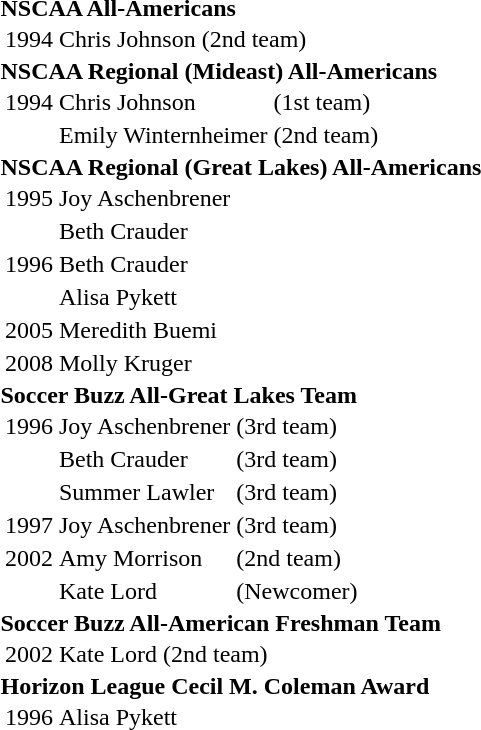<table width=100%>
<tr>
<td><strong>NSCAA All-Americans</strong><br><table>
<tr>
<td>1994</td>
<td>Chris Johnson</td>
<td>(2nd team)</td>
</tr>
</table>
<strong>NSCAA Regional (Mideast) All-Americans</strong><table>
<tr>
<td>1994</td>
<td>Chris Johnson</td>
<td>(1st team)</td>
</tr>
<tr>
<td></td>
<td>Emily Winternheimer</td>
<td>(2nd team)</td>
</tr>
</table>
<strong>NSCAA Regional (Great Lakes) All-Americans</strong><table>
<tr>
<td>1995</td>
<td>Joy Aschenbrener</td>
</tr>
<tr>
<td></td>
<td>Beth Crauder</td>
</tr>
<tr>
<td>1996</td>
<td>Beth Crauder</td>
</tr>
<tr>
<td></td>
<td>Alisa Pykett</td>
</tr>
<tr>
<td>2005</td>
<td>Meredith Buemi</td>
</tr>
<tr>
<td>2008</td>
<td>Molly Kruger</td>
</tr>
</table>
<strong>Soccer Buzz All-Great Lakes Team</strong><table>
<tr>
<td>1996</td>
<td>Joy Aschenbrener</td>
<td>(3rd team)</td>
</tr>
<tr>
<td></td>
<td>Beth Crauder</td>
<td>(3rd team)</td>
</tr>
<tr>
<td></td>
<td>Summer Lawler</td>
<td>(3rd team)</td>
</tr>
<tr>
<td>1997</td>
<td>Joy Aschenbrener</td>
<td>(3rd team)</td>
</tr>
<tr>
<td>2002</td>
<td>Amy Morrison</td>
<td>(2nd team)</td>
</tr>
<tr>
<td></td>
<td>Kate Lord</td>
<td>(Newcomer)</td>
</tr>
</table>
<strong>Soccer Buzz All-American Freshman Team</strong><table>
<tr>
<td>2002</td>
<td>Kate Lord</td>
<td>(2nd team)</td>
</tr>
</table>
<strong>Horizon League Cecil M. Coleman Award</strong><table>
<tr>
<td>1996</td>
<td>Alisa Pykett</td>
</tr>
</table>
</td>
</tr>
</table>
